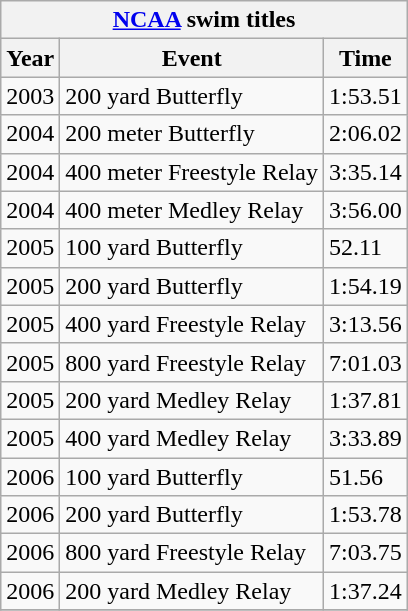<table class="wikitable">
<tr>
<th colspan="4"><a href='#'>NCAA</a> swim titles</th>
</tr>
<tr bgcolor="#eeeeee">
<th align="center"><strong>Year</strong></th>
<th align="center"><strong>Event</strong></th>
<th align="center"><strong>Time</strong></th>
</tr>
<tr>
<td>2003</td>
<td>200 yard Butterfly</td>
<td>1:53.51</td>
</tr>
<tr>
<td>2004</td>
<td>200 meter Butterfly</td>
<td>2:06.02</td>
</tr>
<tr>
<td>2004</td>
<td>400 meter Freestyle Relay</td>
<td>3:35.14</td>
</tr>
<tr>
<td>2004</td>
<td>400 meter Medley Relay</td>
<td>3:56.00</td>
</tr>
<tr>
<td>2005</td>
<td>100 yard Butterfly</td>
<td>52.11</td>
</tr>
<tr>
<td>2005</td>
<td>200 yard Butterfly</td>
<td>1:54.19</td>
</tr>
<tr>
<td>2005</td>
<td>400 yard Freestyle Relay</td>
<td>3:13.56</td>
</tr>
<tr>
<td>2005</td>
<td>800 yard Freestyle Relay</td>
<td>7:01.03</td>
</tr>
<tr>
<td>2005</td>
<td>200 yard Medley Relay</td>
<td>1:37.81</td>
</tr>
<tr>
<td>2005</td>
<td>400 yard Medley Relay</td>
<td>3:33.89</td>
</tr>
<tr>
<td>2006</td>
<td>100 yard Butterfly</td>
<td>51.56</td>
</tr>
<tr>
<td>2006</td>
<td>200 yard Butterfly</td>
<td>1:53.78</td>
</tr>
<tr>
<td>2006</td>
<td>800 yard Freestyle Relay</td>
<td>7:03.75</td>
</tr>
<tr>
<td>2006</td>
<td>200 yard Medley Relay</td>
<td>1:37.24</td>
</tr>
<tr>
</tr>
</table>
